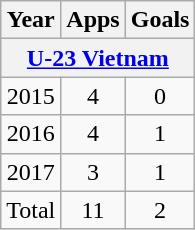<table class = "wikitable" style = "text-align: center">
<tr>
<th>Year</th>
<th>Apps</th>
<th>Goals</th>
</tr>
<tr>
<th colspan = 3><a href='#'>U-23 Vietnam</a></th>
</tr>
<tr>
<td>2015</td>
<td>4</td>
<td>0</td>
</tr>
<tr>
<td>2016</td>
<td>4</td>
<td>1</td>
</tr>
<tr>
<td>2017</td>
<td>3</td>
<td>1</td>
</tr>
<tr>
<td>Total</td>
<td>11</td>
<td>2</td>
</tr>
</table>
